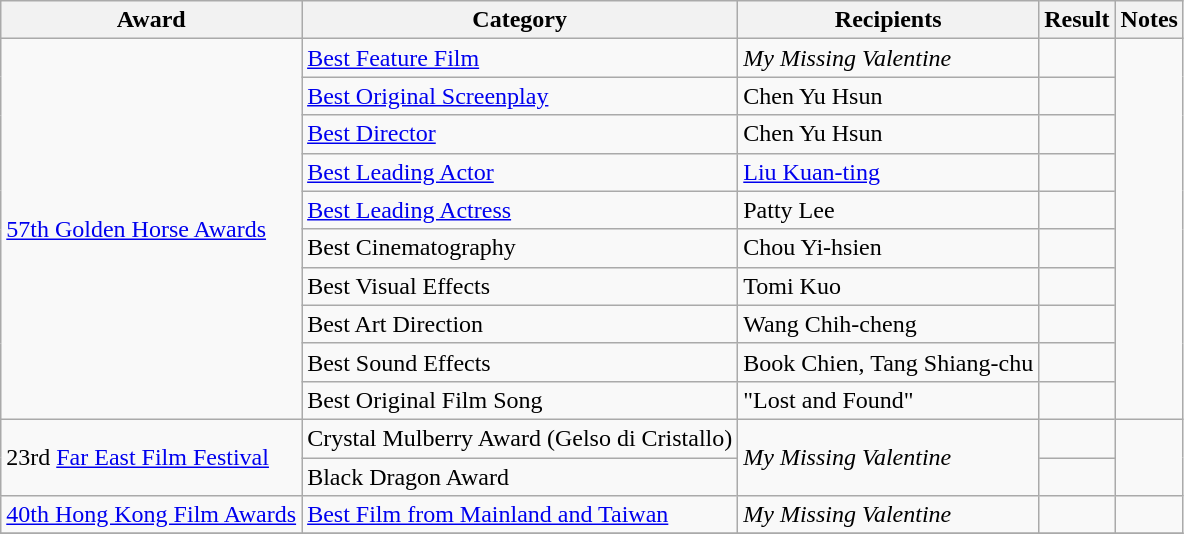<table class="wikitable">
<tr>
<th>Award</th>
<th>Category</th>
<th>Recipients</th>
<th>Result</th>
<th>Notes</th>
</tr>
<tr>
<td rowspan=10><a href='#'>57th Golden Horse Awards</a></td>
<td><a href='#'>Best Feature Film</a></td>
<td><em>My Missing Valentine</em></td>
<td></td>
<td rowspan=10></td>
</tr>
<tr>
<td><a href='#'>Best Original Screenplay</a></td>
<td>Chen Yu Hsun</td>
<td></td>
</tr>
<tr>
<td><a href='#'>Best Director</a></td>
<td>Chen Yu Hsun</td>
<td></td>
</tr>
<tr>
<td><a href='#'>Best Leading Actor</a></td>
<td><a href='#'>Liu Kuan-ting</a></td>
<td></td>
</tr>
<tr>
<td><a href='#'>Best Leading Actress</a></td>
<td>Patty Lee</td>
<td></td>
</tr>
<tr>
<td>Best Cinematography</td>
<td>Chou Yi-hsien</td>
<td></td>
</tr>
<tr>
<td>Best Visual Effects</td>
<td>Tomi Kuo</td>
<td></td>
</tr>
<tr>
<td>Best Art Direction</td>
<td>Wang Chih-cheng</td>
<td></td>
</tr>
<tr>
<td>Best Sound Effects</td>
<td>Book Chien, Tang Shiang-chu</td>
<td></td>
</tr>
<tr>
<td>Best Original Film Song</td>
<td>"Lost and Found"</td>
<td></td>
</tr>
<tr>
<td rowspan=2>23rd <a href='#'>Far East Film Festival</a></td>
<td>Crystal Mulberry Award (Gelso di Cristallo)</td>
<td rowspan=2><em>My Missing Valentine</em></td>
<td></td>
<td rowspan=2></td>
</tr>
<tr>
<td>Black Dragon Award</td>
<td></td>
</tr>
<tr>
<td><a href='#'>40th Hong Kong Film Awards</a></td>
<td><a href='#'>Best Film from Mainland and Taiwan</a></td>
<td><em>My Missing Valentine</em></td>
<td></td>
<td style="text-align: center;"></td>
</tr>
<tr>
</tr>
</table>
